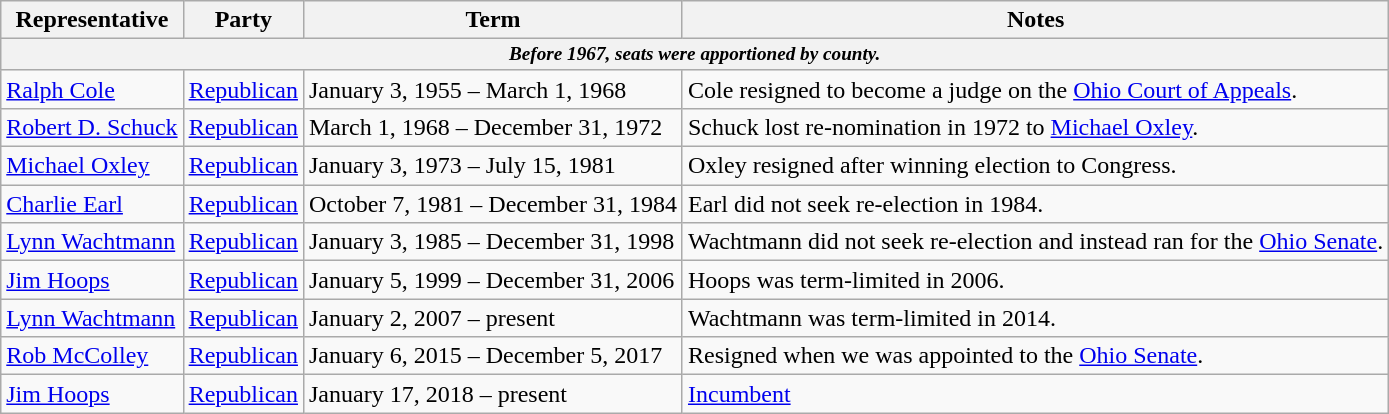<table class=wikitable>
<tr valign=bottom>
<th>Representative</th>
<th>Party</th>
<th>Term</th>
<th>Notes</th>
</tr>
<tr>
<th colspan=5 style="font-size: 80%;"><em>Before 1967, seats were apportioned by county.</em></th>
</tr>
<tr>
<td><a href='#'>Ralph Cole</a></td>
<td><a href='#'>Republican</a></td>
<td>January 3, 1955 – March 1, 1968</td>
<td>Cole resigned to become a judge on the <a href='#'>Ohio Court of Appeals</a>.</td>
</tr>
<tr>
<td><a href='#'>Robert D. Schuck</a></td>
<td><a href='#'>Republican</a></td>
<td>March 1, 1968 – December 31, 1972</td>
<td>Schuck lost re-nomination in 1972 to <a href='#'>Michael Oxley</a>.</td>
</tr>
<tr>
<td><a href='#'>Michael Oxley</a></td>
<td><a href='#'>Republican</a></td>
<td>January 3, 1973 – July 15, 1981</td>
<td>Oxley resigned after winning election to Congress.</td>
</tr>
<tr>
<td><a href='#'>Charlie Earl</a></td>
<td><a href='#'>Republican</a></td>
<td>October 7, 1981 – December 31, 1984</td>
<td>Earl did not seek re-election in 1984.</td>
</tr>
<tr>
<td><a href='#'>Lynn Wachtmann</a></td>
<td><a href='#'>Republican</a></td>
<td>January 3, 1985 – December 31, 1998</td>
<td>Wachtmann did not seek re-election and instead ran for the <a href='#'>Ohio Senate</a>.</td>
</tr>
<tr>
<td><a href='#'>Jim Hoops</a></td>
<td><a href='#'>Republican</a></td>
<td>January 5, 1999 – December 31, 2006</td>
<td>Hoops was term-limited in 2006.</td>
</tr>
<tr>
<td><a href='#'>Lynn Wachtmann</a></td>
<td><a href='#'>Republican</a></td>
<td>January 2, 2007 – present</td>
<td>Wachtmann was term-limited in 2014.</td>
</tr>
<tr>
<td><a href='#'>Rob McColley</a></td>
<td><a href='#'>Republican</a></td>
<td>January 6, 2015 – December 5, 2017</td>
<td>Resigned when we was appointed to the <a href='#'>Ohio Senate</a>.</td>
</tr>
<tr>
<td><a href='#'>Jim Hoops</a></td>
<td><a href='#'>Republican</a></td>
<td>January 17, 2018 – present</td>
<td><a href='#'>Incumbent</a></td>
</tr>
</table>
